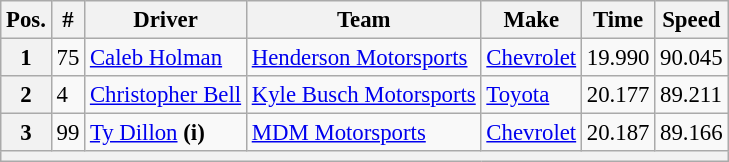<table class="wikitable" style="font-size:95%">
<tr>
<th>Pos.</th>
<th>#</th>
<th>Driver</th>
<th>Team</th>
<th>Make</th>
<th>Time</th>
<th>Speed</th>
</tr>
<tr>
<th>1</th>
<td>75</td>
<td><a href='#'>Caleb Holman</a></td>
<td><a href='#'>Henderson Motorsports</a></td>
<td><a href='#'>Chevrolet</a></td>
<td>19.990</td>
<td>90.045</td>
</tr>
<tr>
<th>2</th>
<td>4</td>
<td><a href='#'>Christopher Bell</a></td>
<td><a href='#'>Kyle Busch Motorsports</a></td>
<td><a href='#'>Toyota</a></td>
<td>20.177</td>
<td>89.211</td>
</tr>
<tr>
<th>3</th>
<td>99</td>
<td><a href='#'>Ty Dillon</a> <strong>(i)</strong></td>
<td><a href='#'>MDM Motorsports</a></td>
<td><a href='#'>Chevrolet</a></td>
<td>20.187</td>
<td>89.166</td>
</tr>
<tr>
<th colspan="7"></th>
</tr>
</table>
